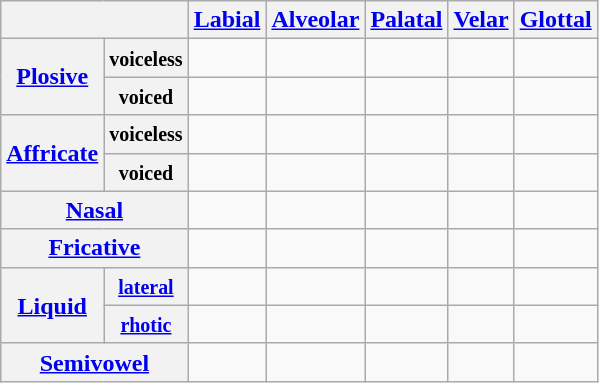<table class="wikitable" style="text-align:center">
<tr>
<th colspan="2"></th>
<th><a href='#'>Labial</a></th>
<th><a href='#'>Alveolar</a></th>
<th><a href='#'>Palatal</a></th>
<th><a href='#'>Velar</a></th>
<th><a href='#'>Glottal</a></th>
</tr>
<tr>
<th rowspan="2"><a href='#'>Plosive</a></th>
<th><small>voiceless</small></th>
<td></td>
<td></td>
<td></td>
<td></td>
<td></td>
</tr>
<tr>
<th><small>voiced</small></th>
<td></td>
<td></td>
<td></td>
<td></td>
<td></td>
</tr>
<tr>
<th rowspan="2"><a href='#'>Affricate</a></th>
<th><small>voiceless</small></th>
<td></td>
<td></td>
<td></td>
<td></td>
<td></td>
</tr>
<tr>
<th><small>voiced</small></th>
<td></td>
<td></td>
<td></td>
<td></td>
<td></td>
</tr>
<tr>
<th colspan="2"><a href='#'>Nasal</a></th>
<td></td>
<td></td>
<td></td>
<td></td>
<td></td>
</tr>
<tr>
<th colspan="2"><a href='#'>Fricative</a></th>
<td></td>
<td></td>
<td></td>
<td></td>
<td></td>
</tr>
<tr>
<th rowspan="2"><a href='#'>Liquid</a></th>
<th><small><a href='#'>lateral</a></small></th>
<td></td>
<td></td>
<td></td>
<td></td>
<td></td>
</tr>
<tr>
<th><small><a href='#'>rhotic</a></small></th>
<td></td>
<td></td>
<td></td>
<td></td>
<td></td>
</tr>
<tr>
<th colspan="2"><a href='#'>Semivowel</a></th>
<td></td>
<td></td>
<td></td>
<td></td>
<td></td>
</tr>
</table>
